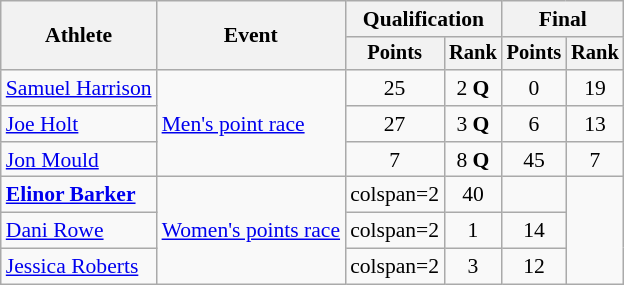<table class="wikitable" style="font-size:90%;">
<tr>
<th rowspan=2>Athlete</th>
<th rowspan=2>Event</th>
<th colspan=2>Qualification</th>
<th colspan=2>Final</th>
</tr>
<tr style="font-size:95%">
<th>Points</th>
<th>Rank</th>
<th>Points</th>
<th>Rank</th>
</tr>
<tr align=center>
<td align=left><a href='#'>Samuel Harrison</a></td>
<td align=left rowspan=3><a href='#'>Men's point race</a></td>
<td>25</td>
<td>2 <strong>Q</strong></td>
<td>0</td>
<td>19</td>
</tr>
<tr align=center>
<td align=left><a href='#'>Joe Holt</a></td>
<td>27</td>
<td>3 <strong>Q</strong></td>
<td>6</td>
<td>13</td>
</tr>
<tr align=center>
<td align=left><a href='#'>Jon Mould</a></td>
<td>7</td>
<td>8 <strong>Q</strong></td>
<td>45</td>
<td>7</td>
</tr>
<tr align=center>
<td align=left><strong><a href='#'>Elinor Barker</a></strong></td>
<td align=left rowspan=3><a href='#'>Women's points race</a></td>
<td>colspan=2 </td>
<td>40</td>
<td></td>
</tr>
<tr align=center>
<td align=left><a href='#'>Dani Rowe</a></td>
<td>colspan=2 </td>
<td>1</td>
<td>14</td>
</tr>
<tr align=center>
<td align=left><a href='#'>Jessica Roberts</a></td>
<td>colspan=2 </td>
<td>3</td>
<td>12</td>
</tr>
</table>
